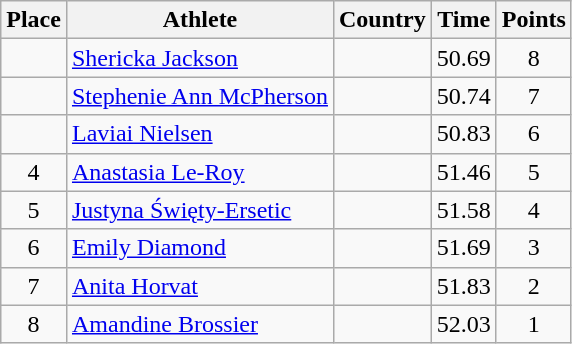<table class="wikitable">
<tr>
<th>Place</th>
<th>Athlete</th>
<th>Country</th>
<th>Time</th>
<th>Points</th>
</tr>
<tr>
<td align=center></td>
<td><a href='#'>Shericka Jackson</a></td>
<td></td>
<td>50.69</td>
<td align=center>8</td>
</tr>
<tr>
<td align=center></td>
<td><a href='#'>Stephenie Ann McPherson</a></td>
<td></td>
<td>50.74</td>
<td align=center>7</td>
</tr>
<tr>
<td align=center></td>
<td><a href='#'>Laviai Nielsen</a></td>
<td></td>
<td>50.83</td>
<td align=center>6</td>
</tr>
<tr>
<td align=center>4</td>
<td><a href='#'>Anastasia Le-Roy</a></td>
<td></td>
<td>51.46</td>
<td align=center>5</td>
</tr>
<tr>
<td align=center>5</td>
<td><a href='#'>Justyna Święty-Ersetic</a></td>
<td></td>
<td>51.58</td>
<td align=center>4</td>
</tr>
<tr>
<td align=center>6</td>
<td><a href='#'>Emily Diamond</a></td>
<td></td>
<td>51.69</td>
<td align=center>3</td>
</tr>
<tr>
<td align=center>7</td>
<td><a href='#'>Anita Horvat</a></td>
<td></td>
<td>51.83</td>
<td align=center>2</td>
</tr>
<tr>
<td align=center>8</td>
<td><a href='#'>Amandine Brossier</a></td>
<td></td>
<td>52.03</td>
<td align=center>1</td>
</tr>
</table>
